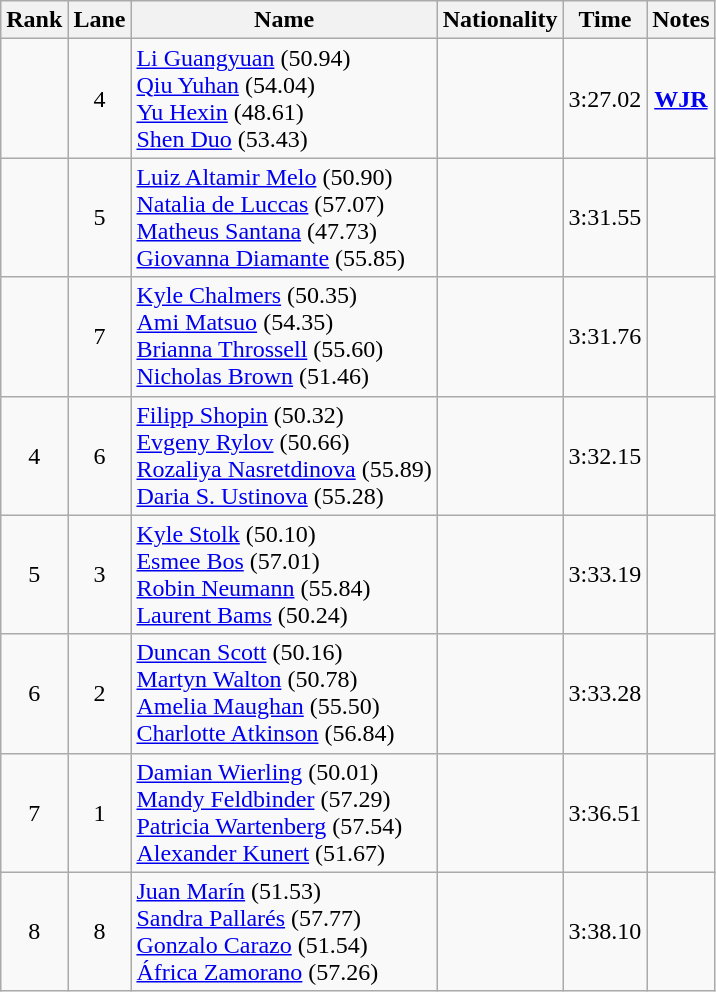<table class="wikitable sortable" style="text-align:center">
<tr>
<th>Rank</th>
<th>Lane</th>
<th>Name</th>
<th>Nationality</th>
<th>Time</th>
<th>Notes</th>
</tr>
<tr>
<td></td>
<td>4</td>
<td align=left><a href='#'>Li Guangyuan</a> (50.94)<br><a href='#'>Qiu Yuhan</a> (54.04)<br><a href='#'>Yu Hexin</a> (48.61)<br><a href='#'>Shen Duo</a> (53.43)</td>
<td align=left></td>
<td>3:27.02</td>
<td><strong><a href='#'>WJR</a></strong></td>
</tr>
<tr>
<td></td>
<td>5</td>
<td align=left><a href='#'>Luiz Altamir Melo</a> (50.90)<br><a href='#'>Natalia de Luccas</a> (57.07)<br><a href='#'>Matheus Santana</a> (47.73)<br><a href='#'>Giovanna Diamante</a> (55.85)</td>
<td align=left></td>
<td>3:31.55</td>
<td></td>
</tr>
<tr>
<td></td>
<td>7</td>
<td align=left><a href='#'>Kyle Chalmers</a> (50.35)<br><a href='#'>Ami Matsuo</a> (54.35)<br><a href='#'>Brianna Throssell</a> (55.60)<br><a href='#'>Nicholas Brown</a> (51.46)</td>
<td align=left></td>
<td>3:31.76</td>
<td></td>
</tr>
<tr>
<td>4</td>
<td>6</td>
<td align=left><a href='#'>Filipp Shopin</a> (50.32)<br><a href='#'>Evgeny Rylov</a> (50.66)<br><a href='#'>Rozaliya Nasretdinova</a> (55.89)<br><a href='#'>Daria S. Ustinova</a> (55.28)</td>
<td align=left></td>
<td>3:32.15</td>
<td></td>
</tr>
<tr>
<td>5</td>
<td>3</td>
<td align=left><a href='#'>Kyle Stolk</a> (50.10)<br><a href='#'>Esmee Bos</a> (57.01)<br><a href='#'>Robin Neumann</a> (55.84)<br><a href='#'>Laurent Bams</a> (50.24)</td>
<td align=left></td>
<td>3:33.19</td>
<td></td>
</tr>
<tr>
<td>6</td>
<td>2</td>
<td align=left><a href='#'>Duncan Scott</a> (50.16)<br><a href='#'>Martyn Walton</a> (50.78)<br><a href='#'>Amelia Maughan</a> (55.50)<br><a href='#'>Charlotte Atkinson</a> (56.84)</td>
<td align=left></td>
<td>3:33.28</td>
<td></td>
</tr>
<tr>
<td>7</td>
<td>1</td>
<td align=left><a href='#'>Damian Wierling</a> (50.01)<br><a href='#'>Mandy Feldbinder</a> (57.29)<br><a href='#'>Patricia Wartenberg</a> (57.54)<br><a href='#'>Alexander Kunert</a> (51.67)</td>
<td align=left></td>
<td>3:36.51</td>
<td></td>
</tr>
<tr>
<td>8</td>
<td>8</td>
<td align=left><a href='#'>Juan Marín</a> (51.53)<br><a href='#'>Sandra Pallarés</a> (57.77)<br><a href='#'>Gonzalo Carazo</a> (51.54)<br><a href='#'>África Zamorano</a> (57.26)</td>
<td align="left"></td>
<td>3:38.10</td>
<td></td>
</tr>
</table>
